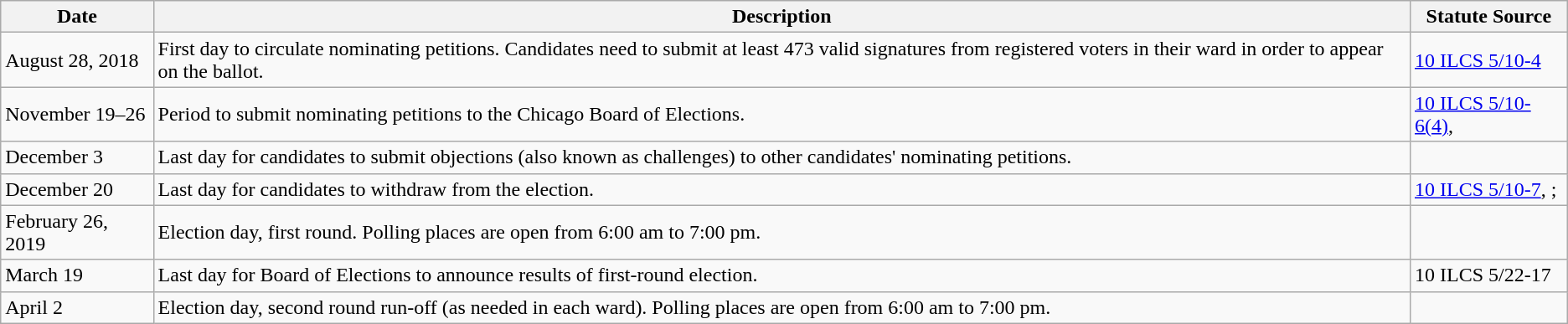<table class="wikitable mw-collapsible">
<tr>
<th><strong>Date</strong></th>
<th>Description</th>
<th>Statute Source</th>
</tr>
<tr>
<td>August 28, 2018</td>
<td>First day to circulate nominating petitions. Candidates need to submit at least 473 valid signatures from registered voters in their ward in order to appear on the ballot.</td>
<td><a href='#'>10 ILCS 5/10-4</a></td>
</tr>
<tr>
<td>November 19–26</td>
<td>Period to submit nominating petitions to the Chicago Board of Elections.</td>
<td><a href='#'>10 ILCS 5/10-6(4)</a>, </td>
</tr>
<tr>
<td>December 3</td>
<td>Last day for candidates to submit objections (also known as challenges) to other candidates' nominating petitions.</td>
<td></td>
</tr>
<tr>
<td>December 20</td>
<td>Last day for candidates to withdraw from the election.</td>
<td><a href='#'>10 ILCS 5/10-7</a>, ; </td>
</tr>
<tr>
<td>February 26, 2019</td>
<td>Election day, first round. Polling places are open from 6:00 am to 7:00 pm.</td>
<td></td>
</tr>
<tr>
<td>March 19</td>
<td>Last day for Board of Elections to announce results of first-round election.</td>
<td>10 ILCS 5/22-17</td>
</tr>
<tr>
<td>April 2</td>
<td>Election day, second round run-off (as needed in each ward). Polling places are open from 6:00 am to 7:00 pm.</td>
<td></td>
</tr>
</table>
